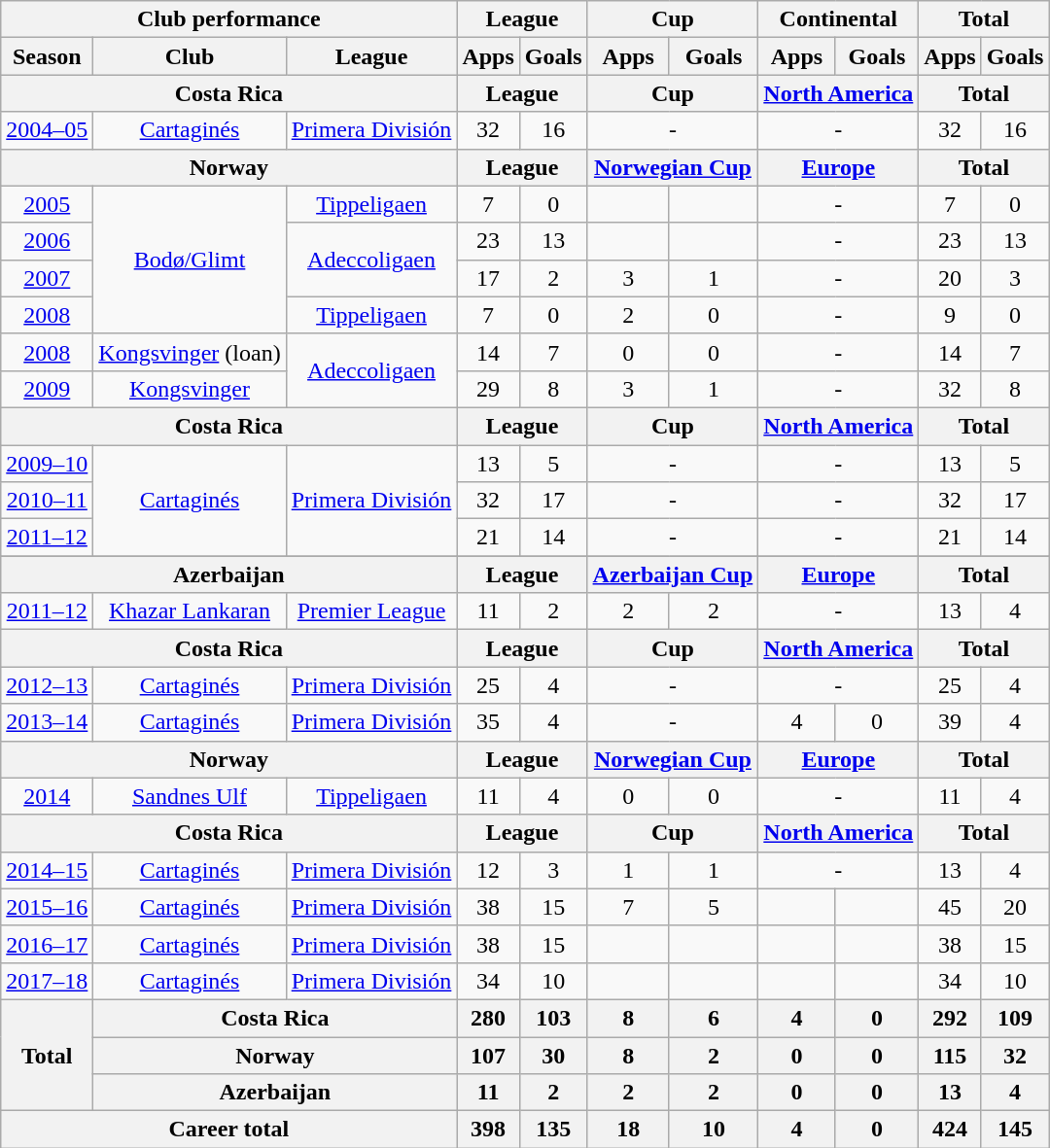<table class="wikitable" style="text-align:center">
<tr>
<th colspan=3>Club performance</th>
<th colspan=2>League</th>
<th colspan=2>Cup</th>
<th colspan=2>Continental</th>
<th colspan=2>Total</th>
</tr>
<tr>
<th>Season</th>
<th>Club</th>
<th>League</th>
<th>Apps</th>
<th>Goals</th>
<th>Apps</th>
<th>Goals</th>
<th>Apps</th>
<th>Goals</th>
<th>Apps</th>
<th>Goals</th>
</tr>
<tr>
<th colspan=3>Costa Rica</th>
<th colspan=2>League</th>
<th colspan=2>Cup</th>
<th colspan=2><a href='#'>North America</a></th>
<th colspan=2>Total</th>
</tr>
<tr>
<td><a href='#'>2004–05</a></td>
<td><a href='#'>Cartaginés</a></td>
<td><a href='#'>Primera División</a></td>
<td>32</td>
<td>16</td>
<td colspan="2">-</td>
<td colspan="2">-</td>
<td>32</td>
<td>16</td>
</tr>
<tr>
<th colspan=3>Norway</th>
<th colspan=2>League</th>
<th colspan=2><a href='#'>Norwegian Cup</a></th>
<th colspan=2><a href='#'>Europe</a></th>
<th colspan=2>Total</th>
</tr>
<tr>
<td><a href='#'>2005</a></td>
<td rowspan="4"><a href='#'>Bodø/Glimt</a></td>
<td><a href='#'>Tippeligaen</a></td>
<td>7</td>
<td>0</td>
<td></td>
<td></td>
<td colspan="2">-</td>
<td>7</td>
<td>0</td>
</tr>
<tr>
<td><a href='#'>2006</a></td>
<td rowspan="2"><a href='#'>Adeccoligaen</a></td>
<td>23</td>
<td>13</td>
<td></td>
<td></td>
<td colspan="2">-</td>
<td>23</td>
<td>13</td>
</tr>
<tr>
<td><a href='#'>2007</a></td>
<td>17</td>
<td>2</td>
<td>3</td>
<td>1</td>
<td colspan="2">-</td>
<td>20</td>
<td>3</td>
</tr>
<tr>
<td><a href='#'>2008</a></td>
<td><a href='#'>Tippeligaen</a></td>
<td>7</td>
<td>0</td>
<td>2</td>
<td>0</td>
<td colspan="2">-</td>
<td>9</td>
<td>0</td>
</tr>
<tr>
<td><a href='#'>2008</a></td>
<td><a href='#'>Kongsvinger</a> (loan)</td>
<td rowspan="2"><a href='#'>Adeccoligaen</a></td>
<td>14</td>
<td>7</td>
<td>0</td>
<td>0</td>
<td colspan="2">-</td>
<td>14</td>
<td>7</td>
</tr>
<tr>
<td><a href='#'>2009</a></td>
<td><a href='#'>Kongsvinger</a></td>
<td>29</td>
<td>8</td>
<td>3</td>
<td>1</td>
<td colspan="2">-</td>
<td>32</td>
<td>8</td>
</tr>
<tr>
<th colspan=3>Costa Rica</th>
<th colspan=2>League</th>
<th colspan=2>Cup</th>
<th colspan=2><a href='#'>North America</a></th>
<th colspan=2>Total</th>
</tr>
<tr>
<td><a href='#'>2009–10</a></td>
<td rowspan="3"><a href='#'>Cartaginés</a></td>
<td rowspan="3"><a href='#'>Primera División</a></td>
<td>13</td>
<td>5</td>
<td colspan="2">-</td>
<td colspan="2">-</td>
<td>13</td>
<td>5</td>
</tr>
<tr>
<td><a href='#'>2010–11</a></td>
<td>32</td>
<td>17</td>
<td colspan="2">-</td>
<td colspan="2">-</td>
<td>32</td>
<td>17</td>
</tr>
<tr>
<td><a href='#'>2011–12</a></td>
<td>21</td>
<td>14</td>
<td colspan="2">-</td>
<td colspan="2">-</td>
<td>21</td>
<td>14</td>
</tr>
<tr>
</tr>
<tr>
<th colspan=3>Azerbaijan</th>
<th colspan=2>League</th>
<th colspan=2><a href='#'>Azerbaijan Cup</a></th>
<th colspan=2><a href='#'>Europe</a></th>
<th colspan=2>Total</th>
</tr>
<tr>
<td><a href='#'>2011–12</a></td>
<td><a href='#'>Khazar Lankaran</a></td>
<td><a href='#'>Premier League</a></td>
<td>11</td>
<td>2</td>
<td>2</td>
<td>2</td>
<td colspan="2">-</td>
<td>13</td>
<td>4</td>
</tr>
<tr>
<th colspan=3>Costa Rica</th>
<th colspan=2>League</th>
<th colspan=2>Cup</th>
<th colspan=2><a href='#'>North America</a></th>
<th colspan=2>Total</th>
</tr>
<tr>
<td><a href='#'>2012–13</a></td>
<td><a href='#'>Cartaginés</a></td>
<td><a href='#'>Primera División</a></td>
<td>25</td>
<td>4</td>
<td colspan="2">-</td>
<td colspan="2">-</td>
<td>25</td>
<td>4</td>
</tr>
<tr>
<td><a href='#'>2013–14</a></td>
<td><a href='#'>Cartaginés</a></td>
<td><a href='#'>Primera División</a></td>
<td>35</td>
<td>4</td>
<td colspan="2">-</td>
<td>4</td>
<td>0</td>
<td>39</td>
<td>4</td>
</tr>
<tr>
<th colspan=3>Norway</th>
<th colspan=2>League</th>
<th colspan=2><a href='#'>Norwegian Cup</a></th>
<th colspan=2><a href='#'>Europe</a></th>
<th colspan=2>Total</th>
</tr>
<tr>
<td><a href='#'>2014</a></td>
<td><a href='#'>Sandnes Ulf</a></td>
<td><a href='#'>Tippeligaen</a></td>
<td>11</td>
<td>4</td>
<td>0</td>
<td>0</td>
<td colspan="2">-</td>
<td>11</td>
<td>4</td>
</tr>
<tr>
<th colspan="3">Costa Rica</th>
<th colspan="2">League</th>
<th colspan="2">Cup</th>
<th colspan="2"><a href='#'>North America</a></th>
<th colspan="2">Total</th>
</tr>
<tr>
<td><a href='#'>2014–15</a></td>
<td><a href='#'>Cartaginés</a></td>
<td><a href='#'>Primera División</a></td>
<td>12</td>
<td>3</td>
<td>1</td>
<td>1</td>
<td colspan="2">-</td>
<td>13</td>
<td>4</td>
</tr>
<tr>
<td><a href='#'>2015–16</a></td>
<td><a href='#'>Cartaginés</a></td>
<td><a href='#'>Primera División</a></td>
<td>38</td>
<td>15</td>
<td>7</td>
<td>5</td>
<td></td>
<td></td>
<td>45</td>
<td>20</td>
</tr>
<tr>
<td><a href='#'>2016–17</a></td>
<td><a href='#'>Cartaginés</a></td>
<td><a href='#'>Primera División</a></td>
<td>38</td>
<td>15</td>
<td></td>
<td></td>
<td></td>
<td></td>
<td>38</td>
<td>15</td>
</tr>
<tr>
<td><a href='#'>2017–18</a></td>
<td><a href='#'>Cartaginés</a></td>
<td><a href='#'>Primera División</a></td>
<td>34</td>
<td>10</td>
<td></td>
<td></td>
<td></td>
<td></td>
<td>34</td>
<td>10</td>
</tr>
<tr>
<th rowspan="3">Total</th>
<th colspan="2">Costa Rica</th>
<th>280</th>
<th>103</th>
<th>8</th>
<th>6</th>
<th>4</th>
<th>0</th>
<th>292</th>
<th>109</th>
</tr>
<tr>
<th colspan=2>Norway</th>
<th>107</th>
<th>30</th>
<th>8</th>
<th>2</th>
<th>0</th>
<th>0</th>
<th>115</th>
<th>32</th>
</tr>
<tr>
<th colspan=2>Azerbaijan</th>
<th>11</th>
<th>2</th>
<th>2</th>
<th>2</th>
<th>0</th>
<th>0</th>
<th>13</th>
<th>4</th>
</tr>
<tr>
<th colspan=3>Career total</th>
<th>398</th>
<th>135</th>
<th>18</th>
<th>10</th>
<th>4</th>
<th>0</th>
<th>424</th>
<th>145</th>
</tr>
</table>
